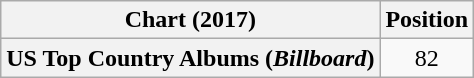<table class="wikitable plainrowheaders" style="text-align:center;">
<tr>
<th>Chart (2017)</th>
<th>Position</th>
</tr>
<tr>
<th scope="row">US Top Country Albums (<em>Billboard</em>)</th>
<td>82</td>
</tr>
</table>
